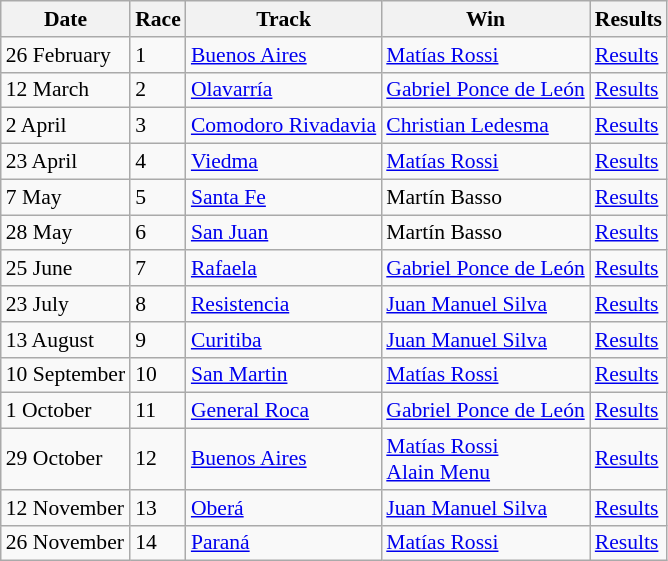<table class="wikitable" border="1" style="font-size: 90%">
<tr>
<th>Date</th>
<th>Race</th>
<th>Track</th>
<th>Win</th>
<th>Results</th>
</tr>
<tr>
<td>26 February</td>
<td align="left">1</td>
<td align="left"> <a href='#'>Buenos Aires</a></td>
<td align="left"> <a href='#'>Matías Rossi</a></td>
<td align="left"><a href='#'>Results</a></td>
</tr>
<tr>
<td>12 March</td>
<td align="left">2</td>
<td align="left"> <a href='#'>Olavarría</a></td>
<td align="left"> <a href='#'>Gabriel Ponce de León</a></td>
<td align="left"><a href='#'>Results</a></td>
</tr>
<tr>
<td>2 April</td>
<td align="left">3</td>
<td align="left"> <a href='#'>Comodoro Rivadavia</a></td>
<td align="left"> <a href='#'>Christian Ledesma</a></td>
<td align="left"><a href='#'>Results</a></td>
</tr>
<tr>
<td>23 April</td>
<td align="left">4</td>
<td align="left"> <a href='#'>Viedma</a></td>
<td align="left"> <a href='#'>Matías Rossi</a></td>
<td align="left"><a href='#'>Results</a></td>
</tr>
<tr>
<td>7 May</td>
<td align="left">5</td>
<td align="left"> <a href='#'>Santa Fe</a></td>
<td align="left"> Martín Basso</td>
<td align="left"><a href='#'>Results</a></td>
</tr>
<tr>
<td>28 May</td>
<td align="left">6</td>
<td align="left"> <a href='#'>San Juan</a></td>
<td align="left"> Martín Basso</td>
<td align="left"><a href='#'>Results</a></td>
</tr>
<tr>
<td>25 June</td>
<td align="left">7</td>
<td align="left"> <a href='#'>Rafaela</a></td>
<td align="left"> <a href='#'>Gabriel Ponce de León</a></td>
<td align="left"><a href='#'>Results</a></td>
</tr>
<tr>
<td>23 July</td>
<td align="left">8</td>
<td align="left"> <a href='#'>Resistencia</a></td>
<td align="left"> <a href='#'>Juan Manuel Silva</a></td>
<td align="left"><a href='#'>Results</a></td>
</tr>
<tr>
<td>13 August</td>
<td align="left">9</td>
<td align="left"> <a href='#'>Curitiba</a></td>
<td align="left"> <a href='#'>Juan Manuel Silva</a></td>
<td align="left"><a href='#'>Results</a></td>
</tr>
<tr>
<td>10 September</td>
<td align="left">10</td>
<td align="left"> <a href='#'>San Martin</a></td>
<td align="left"> <a href='#'>Matías Rossi</a></td>
<td align="left"><a href='#'>Results</a></td>
</tr>
<tr>
<td>1 October</td>
<td align="left">11</td>
<td align="left"> <a href='#'>General Roca</a></td>
<td align="left"> <a href='#'>Gabriel Ponce de León</a></td>
<td align="left"><a href='#'>Results</a></td>
</tr>
<tr>
<td>29 October</td>
<td align="left">12</td>
<td align="left"> <a href='#'>Buenos Aires</a></td>
<td align="left"> <a href='#'>Matías Rossi</a><br> <a href='#'>Alain Menu</a></td>
<td align="left"><a href='#'>Results</a></td>
</tr>
<tr>
<td>12 November</td>
<td align="left">13</td>
<td align="left"> <a href='#'>Oberá</a></td>
<td align="left"> <a href='#'>Juan Manuel Silva</a></td>
<td align="left"><a href='#'>Results</a></td>
</tr>
<tr>
<td>26 November</td>
<td align="left">14</td>
<td align="left"> <a href='#'>Paraná</a></td>
<td align="left"> <a href='#'>Matías Rossi</a></td>
<td align="left"><a href='#'>Results</a></td>
</tr>
</table>
